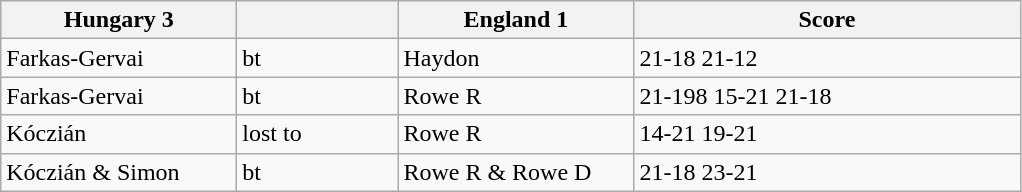<table class="wikitable">
<tr>
<th width=150> Hungary 3</th>
<th width=100></th>
<th width=150> England 1</th>
<th width=250>Score</th>
</tr>
<tr>
<td>Farkas-Gervai</td>
<td>bt</td>
<td>Haydon</td>
<td>21-18 21-12</td>
</tr>
<tr>
<td>Farkas-Gervai</td>
<td>bt</td>
<td>Rowe R</td>
<td>21-198 15-21 21-18</td>
</tr>
<tr>
<td>Kóczián</td>
<td>lost to</td>
<td>Rowe R</td>
<td>14-21 19-21</td>
</tr>
<tr>
<td>Kóczián & Simon</td>
<td>bt</td>
<td>Rowe R & Rowe D</td>
<td>21-18 23-21</td>
</tr>
</table>
